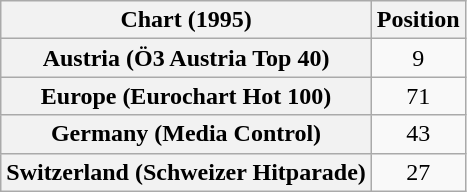<table class="wikitable sortable plainrowheaders" style="text-align:center">
<tr>
<th>Chart (1995)</th>
<th>Position</th>
</tr>
<tr>
<th scope="row">Austria (Ö3 Austria Top 40)</th>
<td>9</td>
</tr>
<tr>
<th scope="row">Europe (Eurochart Hot 100)</th>
<td>71</td>
</tr>
<tr>
<th scope="row">Germany (Media Control)</th>
<td>43</td>
</tr>
<tr>
<th scope="row">Switzerland (Schweizer Hitparade)</th>
<td>27</td>
</tr>
</table>
